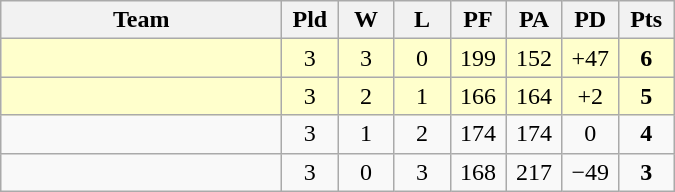<table class=wikitable style="text-align:center">
<tr>
<th width=180>Team</th>
<th width=30>Pld</th>
<th width=30>W</th>
<th width=30>L</th>
<th width=30>PF</th>
<th width=30>PA</th>
<th width=30>PD</th>
<th width=30>Pts</th>
</tr>
<tr bgcolor="#ffffcc">
<td align="left"></td>
<td>3</td>
<td>3</td>
<td>0</td>
<td>199</td>
<td>152</td>
<td>+47</td>
<td><strong>6</strong></td>
</tr>
<tr bgcolor="#ffffcc">
<td align="left"></td>
<td>3</td>
<td>2</td>
<td>1</td>
<td>166</td>
<td>164</td>
<td>+2</td>
<td><strong>5</strong></td>
</tr>
<tr>
<td align="left"></td>
<td>3</td>
<td>1</td>
<td>2</td>
<td>174</td>
<td>174</td>
<td>0</td>
<td><strong>4</strong></td>
</tr>
<tr>
<td align="left"></td>
<td>3</td>
<td>0</td>
<td>3</td>
<td>168</td>
<td>217</td>
<td>−49</td>
<td><strong>3</strong></td>
</tr>
</table>
